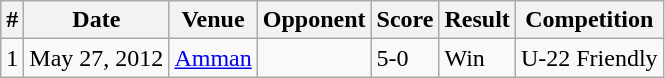<table class="wikitable">
<tr>
<th>#</th>
<th>Date</th>
<th>Venue</th>
<th>Opponent</th>
<th>Score</th>
<th>Result</th>
<th>Competition</th>
</tr>
<tr>
<td>1</td>
<td>May 27, 2012</td>
<td><a href='#'>Amman</a></td>
<td></td>
<td>5-0</td>
<td>Win</td>
<td>U-22 Friendly</td>
</tr>
</table>
